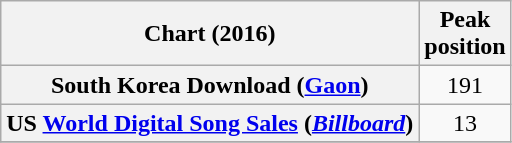<table class="wikitable sortable plainrowheaders" style="text-align:center">
<tr>
<th scope="col">Chart (2016)</th>
<th scope="col">Peak<br>position</th>
</tr>
<tr>
<th scope="row">South Korea Download (<a href='#'>Gaon</a>)</th>
<td>191</td>
</tr>
<tr>
<th scope="row">US <a href='#'>World Digital Song Sales</a> (<em><a href='#'>Billboard</a></em>)</th>
<td>13</td>
</tr>
<tr>
</tr>
</table>
